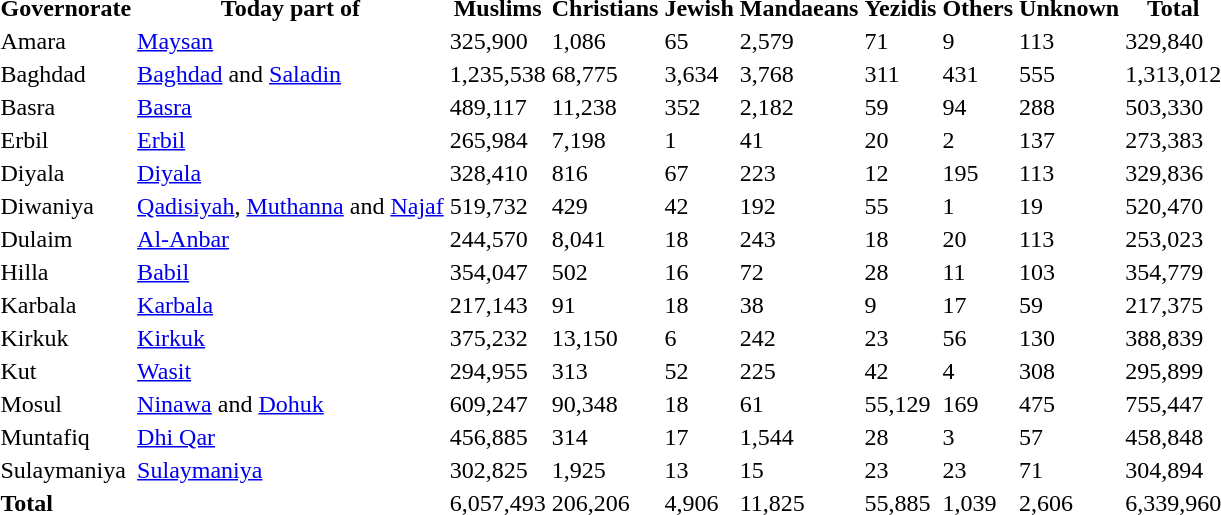<table class = class="wikitable sortable">
<tr>
<th>Governorate</th>
<th>Today part of</th>
<th>Muslims</th>
<th>Christians</th>
<th>Jewish</th>
<th>Mandaeans</th>
<th>Yezidis</th>
<th>Others</th>
<th>Unknown</th>
<th>Total</th>
</tr>
<tr>
<td>Amara</td>
<td><a href='#'>Maysan</a></td>
<td>325,900</td>
<td>1,086</td>
<td>65</td>
<td>2,579</td>
<td>71</td>
<td>9</td>
<td>113</td>
<td>329,840</td>
</tr>
<tr>
<td>Baghdad</td>
<td><a href='#'>Baghdad</a> and <a href='#'>Saladin</a></td>
<td>1,235,538</td>
<td>68,775</td>
<td>3,634</td>
<td>3,768</td>
<td>311</td>
<td>431</td>
<td>555</td>
<td>1,313,012</td>
</tr>
<tr>
<td>Basra</td>
<td><a href='#'>Basra</a></td>
<td>489,117</td>
<td>11,238</td>
<td>352</td>
<td>2,182</td>
<td>59</td>
<td>94</td>
<td>288</td>
<td>503,330</td>
</tr>
<tr>
<td>Erbil</td>
<td><a href='#'>Erbil</a></td>
<td>265,984</td>
<td>7,198</td>
<td>1</td>
<td>41</td>
<td>20</td>
<td>2</td>
<td>137</td>
<td>273,383</td>
</tr>
<tr>
<td>Diyala</td>
<td><a href='#'>Diyala</a></td>
<td>328,410</td>
<td>816</td>
<td>67</td>
<td>223</td>
<td>12</td>
<td>195</td>
<td>113</td>
<td>329,836</td>
</tr>
<tr>
<td>Diwaniya</td>
<td><a href='#'>Qadisiyah</a>, <a href='#'>Muthanna</a> and <a href='#'>Najaf</a></td>
<td>519,732</td>
<td>429</td>
<td>42</td>
<td>192</td>
<td>55</td>
<td>1</td>
<td>19</td>
<td>520,470</td>
</tr>
<tr>
<td>Dulaim</td>
<td><a href='#'>Al-Anbar</a></td>
<td>244,570</td>
<td>8,041</td>
<td>18</td>
<td>243</td>
<td>18</td>
<td>20</td>
<td>113</td>
<td>253,023</td>
</tr>
<tr>
<td>Hilla</td>
<td><a href='#'>Babil</a></td>
<td>354,047</td>
<td>502</td>
<td>16</td>
<td>72</td>
<td>28</td>
<td>11</td>
<td>103</td>
<td>354,779</td>
</tr>
<tr>
<td>Karbala</td>
<td><a href='#'>Karbala</a></td>
<td>217,143</td>
<td>91</td>
<td>18</td>
<td>38</td>
<td>9</td>
<td>17</td>
<td>59</td>
<td>217,375</td>
</tr>
<tr>
<td>Kirkuk</td>
<td><a href='#'>Kirkuk</a></td>
<td>375,232</td>
<td>13,150</td>
<td>6</td>
<td>242</td>
<td>23</td>
<td>56</td>
<td>130</td>
<td>388,839</td>
</tr>
<tr>
<td>Kut</td>
<td><a href='#'>Wasit</a></td>
<td>294,955</td>
<td>313</td>
<td>52</td>
<td>225</td>
<td>42</td>
<td>4</td>
<td>308</td>
<td>295,899</td>
</tr>
<tr>
<td>Mosul</td>
<td><a href='#'>Ninawa</a> and <a href='#'>Dohuk</a></td>
<td>609,247</td>
<td>90,348</td>
<td>18</td>
<td>61</td>
<td>55,129</td>
<td>169</td>
<td>475</td>
<td>755,447</td>
</tr>
<tr>
<td>Muntafiq</td>
<td><a href='#'>Dhi Qar</a></td>
<td>456,885</td>
<td>314</td>
<td>17</td>
<td>1,544</td>
<td>28</td>
<td>3</td>
<td>57</td>
<td>458,848</td>
</tr>
<tr>
<td>Sulaymaniya</td>
<td><a href='#'>Sulaymaniya</a></td>
<td>302,825</td>
<td>1,925</td>
<td>13</td>
<td>15</td>
<td>23</td>
<td>23</td>
<td>71</td>
<td>304,894</td>
</tr>
<tr>
<td><strong>Total</strong></td>
<td></td>
<td>6,057,493</td>
<td>206,206</td>
<td>4,906</td>
<td>11,825</td>
<td>55,885</td>
<td>1,039</td>
<td>2,606</td>
<td>6,339,960</td>
</tr>
</table>
